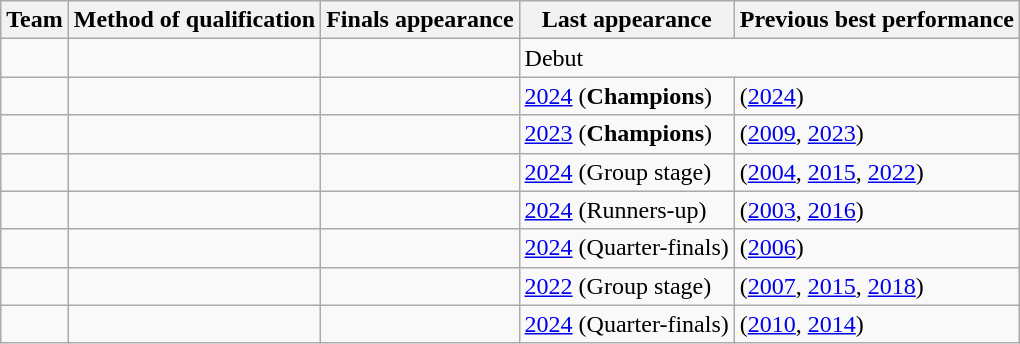<table class="wikitable sortable">
<tr>
<th>Team</th>
<th>Method of qualification</th>
<th>Finals appearance</th>
<th>Last appearance</th>
<th>Previous best performance</th>
</tr>
<tr>
<td></td>
<td></td>
<td></td>
<td colspan="2">Debut</td>
</tr>
<tr>
<td></td>
<td></td>
<td></td>
<td><a href='#'>2024</a> (<strong>Champions</strong>)</td>
<td><strong></strong> (<a href='#'>2024</a>)</td>
</tr>
<tr>
<td></td>
<td></td>
<td></td>
<td><a href='#'>2023</a> (<strong>Champions</strong>)</td>
<td><strong></strong> (<a href='#'>2009</a>, <a href='#'>2023</a>)</td>
</tr>
<tr>
<td></td>
<td></td>
<td></td>
<td><a href='#'>2024</a> (Group stage)</td>
<td><strong></strong> (<a href='#'>2004</a>, <a href='#'>2015</a>, <a href='#'>2022</a>)</td>
</tr>
<tr>
<td></td>
<td></td>
<td></td>
<td><a href='#'>2024</a> (Runners-up)</td>
<td><strong></strong> (<a href='#'>2003</a>, <a href='#'>2016</a>)</td>
</tr>
<tr>
<td></td>
<td></td>
<td></td>
<td><a href='#'>2024</a> (Quarter-finals)</td>
<td> (<a href='#'>2006</a>)</td>
</tr>
<tr>
<td></td>
<td></td>
<td></td>
<td><a href='#'>2022</a> (Group stage)</td>
<td> (<a href='#'>2007</a>, <a href='#'>2015</a>, <a href='#'>2018</a>)</td>
</tr>
<tr>
<td></td>
<td></td>
<td></td>
<td><a href='#'>2024</a> (Quarter-finals)</td>
<td><strong></strong> (<a href='#'>2010</a>, <a href='#'>2014</a>)</td>
</tr>
</table>
